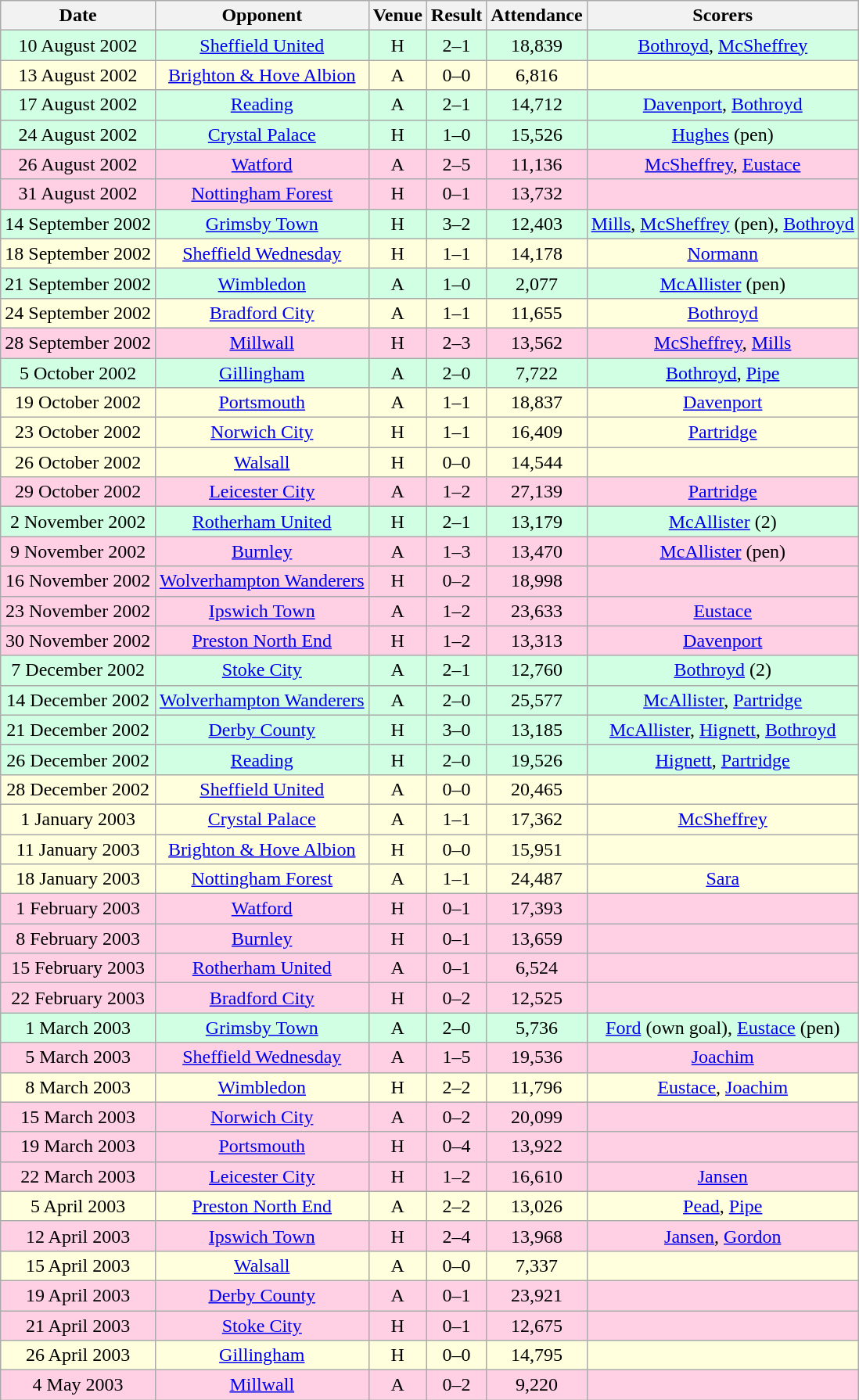<table class="wikitable sortable" style="font-size:100%; text-align:center">
<tr>
<th>Date</th>
<th>Opponent</th>
<th>Venue</th>
<th>Result</th>
<th>Attendance</th>
<th>Scorers</th>
</tr>
<tr style="background-color: #d0ffe3;">
<td>10 August 2002</td>
<td><a href='#'>Sheffield United</a></td>
<td>H</td>
<td>2–1</td>
<td>18,839</td>
<td><a href='#'>Bothroyd</a>, <a href='#'>McSheffrey</a></td>
</tr>
<tr style="background-color: #ffffdd;">
<td>13 August 2002</td>
<td><a href='#'>Brighton & Hove Albion</a></td>
<td>A</td>
<td>0–0</td>
<td>6,816</td>
<td></td>
</tr>
<tr style="background-color: #d0ffe3;">
<td>17 August 2002</td>
<td><a href='#'>Reading</a></td>
<td>A</td>
<td>2–1</td>
<td>14,712</td>
<td><a href='#'>Davenport</a>, <a href='#'>Bothroyd</a></td>
</tr>
<tr style="background-color: #d0ffe3;">
<td>24 August 2002</td>
<td><a href='#'>Crystal Palace</a></td>
<td>H</td>
<td>1–0</td>
<td>15,526</td>
<td><a href='#'>Hughes</a> (pen)</td>
</tr>
<tr style="background-color: #ffd0e3;">
<td>26 August 2002</td>
<td><a href='#'>Watford</a></td>
<td>A</td>
<td>2–5</td>
<td>11,136</td>
<td><a href='#'>McSheffrey</a>, <a href='#'>Eustace</a></td>
</tr>
<tr style="background-color: #ffd0e3;">
<td>31 August 2002</td>
<td><a href='#'>Nottingham Forest</a></td>
<td>H</td>
<td>0–1</td>
<td>13,732</td>
<td></td>
</tr>
<tr style="background-color: #d0ffe3;">
<td>14 September 2002</td>
<td><a href='#'>Grimsby Town</a></td>
<td>H</td>
<td>3–2</td>
<td>12,403</td>
<td><a href='#'>Mills</a>, <a href='#'>McSheffrey</a> (pen), <a href='#'>Bothroyd</a></td>
</tr>
<tr style="background-color: #ffffdd;">
<td>18 September 2002</td>
<td><a href='#'>Sheffield Wednesday</a></td>
<td>H</td>
<td>1–1</td>
<td>14,178</td>
<td><a href='#'>Normann</a></td>
</tr>
<tr style="background-color: #d0ffe3;">
<td>21 September 2002</td>
<td><a href='#'>Wimbledon</a></td>
<td>A</td>
<td>1–0</td>
<td>2,077</td>
<td><a href='#'>McAllister</a> (pen)</td>
</tr>
<tr style="background-color: #ffffdd;">
<td>24 September 2002</td>
<td><a href='#'>Bradford City</a></td>
<td>A</td>
<td>1–1</td>
<td>11,655</td>
<td><a href='#'>Bothroyd</a></td>
</tr>
<tr style="background-color: #ffd0e3;">
<td>28 September 2002</td>
<td><a href='#'>Millwall</a></td>
<td>H</td>
<td>2–3</td>
<td>13,562</td>
<td><a href='#'>McSheffrey</a>, <a href='#'>Mills</a></td>
</tr>
<tr style="background-color: #d0ffe3;">
<td>5 October 2002</td>
<td><a href='#'>Gillingham</a></td>
<td>A</td>
<td>2–0</td>
<td>7,722</td>
<td><a href='#'>Bothroyd</a>, <a href='#'>Pipe</a></td>
</tr>
<tr style="background-color: #ffffdd;">
<td>19 October 2002</td>
<td><a href='#'>Portsmouth</a></td>
<td>A</td>
<td>1–1</td>
<td>18,837</td>
<td><a href='#'>Davenport</a></td>
</tr>
<tr style="background-color: #ffffdd;">
<td>23 October 2002</td>
<td><a href='#'>Norwich City</a></td>
<td>H</td>
<td>1–1</td>
<td>16,409</td>
<td><a href='#'>Partridge</a></td>
</tr>
<tr style="background-color: #ffffdd;">
<td>26 October 2002</td>
<td><a href='#'>Walsall</a></td>
<td>H</td>
<td>0–0</td>
<td>14,544</td>
<td></td>
</tr>
<tr style="background-color: #ffd0e3;">
<td>29 October 2002</td>
<td><a href='#'>Leicester City</a></td>
<td>A</td>
<td>1–2</td>
<td>27,139</td>
<td><a href='#'>Partridge</a></td>
</tr>
<tr style="background-color: #d0ffe3;">
<td>2 November 2002</td>
<td><a href='#'>Rotherham United</a></td>
<td>H</td>
<td>2–1</td>
<td>13,179</td>
<td><a href='#'>McAllister</a> (2)</td>
</tr>
<tr style="background-color: #ffd0e3;">
<td>9 November 2002</td>
<td><a href='#'>Burnley</a></td>
<td>A</td>
<td>1–3</td>
<td>13,470</td>
<td><a href='#'>McAllister</a> (pen)</td>
</tr>
<tr style="background-color: #ffd0e3;">
<td>16 November 2002</td>
<td><a href='#'>Wolverhampton Wanderers</a></td>
<td>H</td>
<td>0–2</td>
<td>18,998</td>
<td></td>
</tr>
<tr style="background-color: #ffd0e3;">
<td>23 November 2002</td>
<td><a href='#'>Ipswich Town</a></td>
<td>A</td>
<td>1–2</td>
<td>23,633</td>
<td><a href='#'>Eustace</a></td>
</tr>
<tr style="background-color: #ffd0e3;">
<td>30 November 2002</td>
<td><a href='#'>Preston North End</a></td>
<td>H</td>
<td>1–2</td>
<td>13,313</td>
<td><a href='#'>Davenport</a></td>
</tr>
<tr style="background-color: #d0ffe3;">
<td>7 December 2002</td>
<td><a href='#'>Stoke City</a></td>
<td>A</td>
<td>2–1</td>
<td>12,760</td>
<td><a href='#'>Bothroyd</a> (2)</td>
</tr>
<tr style="background-color: #d0ffe3;">
<td>14 December 2002</td>
<td><a href='#'>Wolverhampton Wanderers</a></td>
<td>A</td>
<td>2–0</td>
<td>25,577</td>
<td><a href='#'>McAllister</a>, <a href='#'>Partridge</a></td>
</tr>
<tr style="background-color: #d0ffe3;">
<td>21 December 2002</td>
<td><a href='#'>Derby County</a></td>
<td>H</td>
<td>3–0</td>
<td>13,185</td>
<td><a href='#'>McAllister</a>, <a href='#'>Hignett</a>, <a href='#'>Bothroyd</a></td>
</tr>
<tr style="background-color: #d0ffe3;">
<td>26 December 2002</td>
<td><a href='#'>Reading</a></td>
<td>H</td>
<td>2–0</td>
<td>19,526</td>
<td><a href='#'>Hignett</a>, <a href='#'>Partridge</a></td>
</tr>
<tr style="background-color: #ffffdd;">
<td>28 December 2002</td>
<td><a href='#'>Sheffield United</a></td>
<td>A</td>
<td>0–0</td>
<td>20,465</td>
<td></td>
</tr>
<tr style="background-color: #ffffdd;">
<td>1 January 2003</td>
<td><a href='#'>Crystal Palace</a></td>
<td>A</td>
<td>1–1</td>
<td>17,362</td>
<td><a href='#'>McSheffrey</a></td>
</tr>
<tr style="background-color: #ffffdd;">
<td>11 January 2003</td>
<td><a href='#'>Brighton & Hove Albion</a></td>
<td>H</td>
<td>0–0</td>
<td>15,951</td>
<td></td>
</tr>
<tr style="background-color: #ffffdd;">
<td>18 January 2003</td>
<td><a href='#'>Nottingham Forest</a></td>
<td>A</td>
<td>1–1</td>
<td>24,487</td>
<td><a href='#'>Sara</a></td>
</tr>
<tr style="background-color: #ffd0e3;">
<td>1 February 2003</td>
<td><a href='#'>Watford</a></td>
<td>H</td>
<td>0–1</td>
<td>17,393</td>
<td></td>
</tr>
<tr style="background-color: #ffd0e3;">
<td>8 February 2003</td>
<td><a href='#'>Burnley</a></td>
<td>H</td>
<td>0–1</td>
<td>13,659</td>
<td></td>
</tr>
<tr style="background-color: #ffd0e3;">
<td>15 February 2003</td>
<td><a href='#'>Rotherham United</a></td>
<td>A</td>
<td>0–1</td>
<td>6,524</td>
<td></td>
</tr>
<tr style="background-color: #ffd0e3;">
<td>22 February 2003</td>
<td><a href='#'>Bradford City</a></td>
<td>H</td>
<td>0–2</td>
<td>12,525</td>
<td></td>
</tr>
<tr style="background-color: #d0ffe3;">
<td>1 March 2003</td>
<td><a href='#'>Grimsby Town</a></td>
<td>A</td>
<td>2–0</td>
<td>5,736</td>
<td><a href='#'>Ford</a> (own goal), <a href='#'>Eustace</a> (pen)</td>
</tr>
<tr style="background-color: #ffd0e3;">
<td>5 March 2003</td>
<td><a href='#'>Sheffield Wednesday</a></td>
<td>A</td>
<td>1–5</td>
<td>19,536</td>
<td><a href='#'>Joachim</a></td>
</tr>
<tr style="background-color: #ffffdd;">
<td>8 March 2003</td>
<td><a href='#'>Wimbledon</a></td>
<td>H</td>
<td>2–2</td>
<td>11,796</td>
<td><a href='#'>Eustace</a>, <a href='#'>Joachim</a></td>
</tr>
<tr style="background-color: #ffd0e3;">
<td>15 March 2003</td>
<td><a href='#'>Norwich City</a></td>
<td>A</td>
<td>0–2</td>
<td>20,099</td>
<td></td>
</tr>
<tr style="background-color: #ffd0e3;">
<td>19 March 2003</td>
<td><a href='#'>Portsmouth</a></td>
<td>H</td>
<td>0–4</td>
<td>13,922</td>
<td></td>
</tr>
<tr style="background-color: #ffd0e3;">
<td>22 March 2003</td>
<td><a href='#'>Leicester City</a></td>
<td>H</td>
<td>1–2</td>
<td>16,610</td>
<td><a href='#'>Jansen</a></td>
</tr>
<tr style="background-color: #ffffdd;">
<td>5 April 2003</td>
<td><a href='#'>Preston North End</a></td>
<td>A</td>
<td>2–2</td>
<td>13,026</td>
<td><a href='#'>Pead</a>, <a href='#'>Pipe</a></td>
</tr>
<tr style="background-color: #ffd0e3;">
<td>12 April 2003</td>
<td><a href='#'>Ipswich Town</a></td>
<td>H</td>
<td>2–4</td>
<td>13,968</td>
<td><a href='#'>Jansen</a>, <a href='#'>Gordon</a></td>
</tr>
<tr style="background-color: #ffffdd;">
<td>15 April 2003</td>
<td><a href='#'>Walsall</a></td>
<td>A</td>
<td>0–0</td>
<td>7,337</td>
<td></td>
</tr>
<tr style="background-color: #ffd0e3;">
<td>19 April 2003</td>
<td><a href='#'>Derby County</a></td>
<td>A</td>
<td>0–1</td>
<td>23,921</td>
<td></td>
</tr>
<tr style="background-color: #ffd0e3;">
<td>21 April 2003</td>
<td><a href='#'>Stoke City</a></td>
<td>H</td>
<td>0–1</td>
<td>12,675</td>
<td></td>
</tr>
<tr style="background-color: #ffffdd;">
<td>26 April 2003</td>
<td><a href='#'>Gillingham</a></td>
<td>H</td>
<td>0–0</td>
<td>14,795</td>
<td></td>
</tr>
<tr style="background-color: #ffd0e3;">
<td>4 May 2003</td>
<td><a href='#'>Millwall</a></td>
<td>A</td>
<td>0–2</td>
<td>9,220</td>
<td></td>
</tr>
</table>
